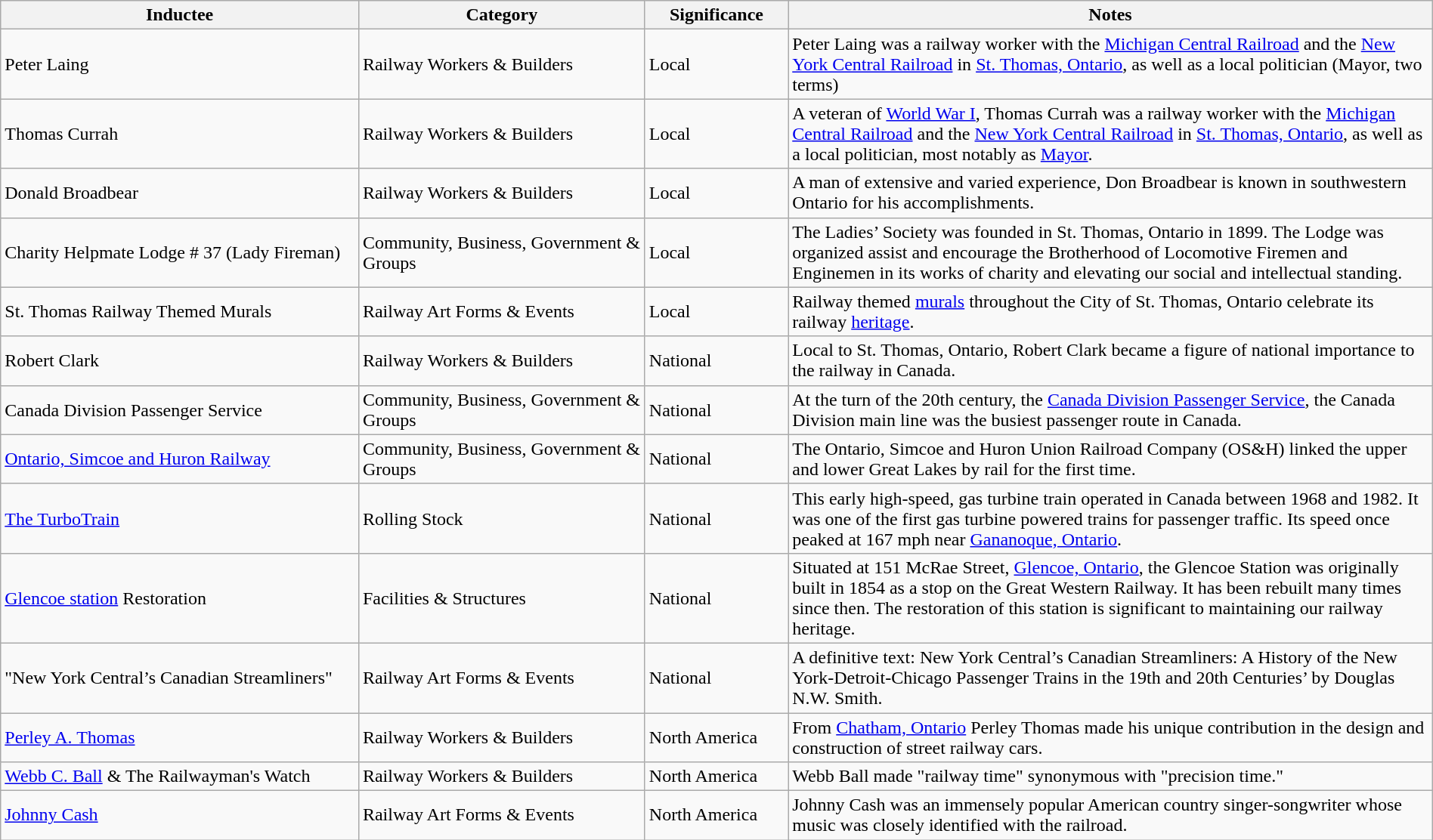<table class="wikitable sortable" width=100%>
<tr>
<th width=25%>Inductee</th>
<th width=20%>Category</th>
<th width=10%>Significance</th>
<th width=45%>Notes</th>
</tr>
<tr>
<td>Peter Laing</td>
<td>Railway Workers & Builders</td>
<td>Local</td>
<td>Peter Laing was a railway worker with the <a href='#'>Michigan Central Railroad</a> and the <a href='#'>New York Central Railroad</a> in <a href='#'>St. Thomas, Ontario</a>, as well as a local politician (Mayor, two terms)</td>
</tr>
<tr>
<td>Thomas Currah</td>
<td>Railway Workers & Builders</td>
<td>Local</td>
<td>A veteran of <a href='#'>World War I</a>, Thomas Currah was a railway worker with the <a href='#'>Michigan Central Railroad</a> and the <a href='#'>New York Central Railroad</a> in <a href='#'>St. Thomas, Ontario</a>, as well as a local politician, most notably as <a href='#'>Mayor</a>.</td>
</tr>
<tr>
<td>Donald Broadbear</td>
<td>Railway Workers & Builders</td>
<td>Local</td>
<td>A man of extensive and varied experience, Don Broadbear is known in southwestern Ontario for his accomplishments.</td>
</tr>
<tr>
<td>Charity Helpmate Lodge # 37 (Lady Fireman)</td>
<td>Community, Business, Government & Groups</td>
<td>Local</td>
<td>The Ladies’ Society was founded in St. Thomas, Ontario in 1899. The Lodge was organized assist and encourage the Brotherhood of Locomotive Firemen and Enginemen in its works of charity and elevating our social and intellectual standing.</td>
</tr>
<tr>
<td>St. Thomas Railway Themed Murals</td>
<td>Railway Art Forms & Events</td>
<td>Local</td>
<td>Railway themed <a href='#'>murals</a> throughout the City of St. Thomas, Ontario celebrate its railway <a href='#'>heritage</a>.</td>
</tr>
<tr>
<td>Robert Clark</td>
<td>Railway Workers & Builders</td>
<td>National</td>
<td>Local to St. Thomas, Ontario, Robert Clark became a figure of national importance to the railway in Canada.</td>
</tr>
<tr>
<td>Canada Division Passenger Service</td>
<td>Community, Business, Government & Groups</td>
<td>National</td>
<td>At the turn of the 20th century, the <a href='#'>Canada Division Passenger Service</a>, the Canada Division main line was the busiest passenger route in Canada.</td>
</tr>
<tr>
<td><a href='#'>Ontario, Simcoe and Huron Railway</a></td>
<td>Community, Business, Government & Groups</td>
<td>National</td>
<td>The Ontario, Simcoe and Huron Union Railroad Company (OS&H) linked the upper and lower Great Lakes by rail for the first time.</td>
</tr>
<tr>
<td><a href='#'>The TurboTrain</a></td>
<td>Rolling Stock</td>
<td>National</td>
<td>This early high-speed, gas turbine train operated in Canada between 1968 and 1982. It was one of the first gas turbine powered trains for passenger traffic. Its speed once peaked at 167 mph near <a href='#'>Gananoque, Ontario</a>.</td>
</tr>
<tr>
<td><a href='#'>Glencoe station</a> Restoration</td>
<td>Facilities & Structures</td>
<td>National</td>
<td>Situated at 151 McRae Street, <a href='#'>Glencoe, Ontario</a>, the Glencoe Station was originally built in 1854 as a stop on the Great Western Railway. It has been rebuilt many times since then. The restoration of this station is significant to maintaining our railway heritage.</td>
</tr>
<tr>
<td>"New York Central’s Canadian Streamliners"</td>
<td>Railway Art Forms & Events</td>
<td>National</td>
<td>A definitive text: New York Central’s Canadian Streamliners: A History of the New York-Detroit-Chicago Passenger Trains in the 19th and 20th Centuries’ by Douglas N.W. Smith.</td>
</tr>
<tr>
<td><a href='#'>Perley A. Thomas</a></td>
<td>Railway Workers & Builders</td>
<td>North America</td>
<td>From <a href='#'>Chatham, Ontario</a> Perley Thomas made his unique contribution in the design and construction of street railway cars.</td>
</tr>
<tr>
<td><a href='#'>Webb C. Ball</a> & The Railwayman's Watch</td>
<td>Railway Workers & Builders</td>
<td>North America</td>
<td>Webb Ball made "railway time" synonymous with "precision time."</td>
</tr>
<tr>
<td><a href='#'>Johnny Cash</a></td>
<td>Railway Art Forms & Events</td>
<td>North America</td>
<td>Johnny Cash was an immensely popular American country singer-songwriter whose music was closely identified with the railroad.</td>
</tr>
</table>
